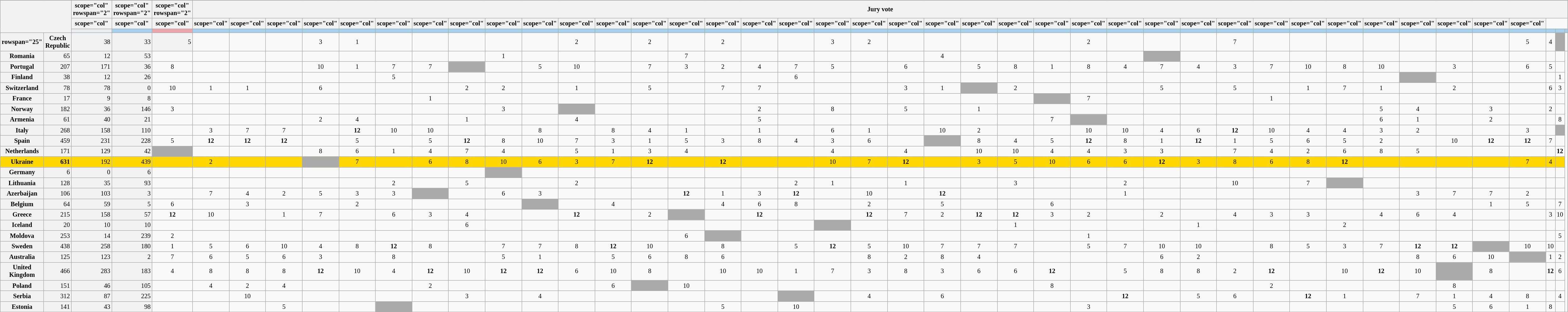<table class="wikitable plainrowheaders" style="text-align: center; font-size: 85%;">
<tr>
</tr>
<tr>
<td colspan="2" rowspan="3" style="background: #F2F2F2;"></td>
<th>scope="col" rowspan="2" </th>
<th>scope="col" rowspan="2" </th>
<th>scope="col" rowspan="2" </th>
<th colspan="40" scope="col">Jury vote</th>
</tr>
<tr>
<th>scope="col" </th>
<th>scope="col" </th>
<th>scope="col" </th>
<th>scope="col" </th>
<th>scope="col" </th>
<th>scope="col" </th>
<th>scope="col" </th>
<th>scope="col" </th>
<th>scope="col" </th>
<th>scope="col" </th>
<th>scope="col" </th>
<th>scope="col" </th>
<th>scope="col" </th>
<th>scope="col" </th>
<th>scope="col" </th>
<th>scope="col" </th>
<th>scope="col" </th>
<th>scope="col" </th>
<th>scope="col" </th>
<th>scope="col" </th>
<th>scope="col" </th>
<th>scope="col" </th>
<th>scope="col" </th>
<th>scope="col" </th>
<th>scope="col" </th>
<th>scope="col" </th>
<th>scope="col" </th>
<th>scope="col" </th>
<th>scope="col" </th>
<th>scope="col" </th>
<th>scope="col" </th>
<th>scope="col" </th>
<th>scope="col" </th>
<th>scope="col" </th>
<th>scope="col" </th>
<th>scope="col" </th>
<th>scope="col" </th>
<th>scope="col" </th>
<th>scope="col" </th>
<th>scope="col" </th>
</tr>
<tr>
<td style="height:2px; background: #eaecf0; border-top:1px solid transparent;"></td>
<td style="background: #A4D1EF;"></td>
<td style="background: #EFA4A9;"></td>
<td style="background: #A4D1EF;"></td>
<td style="background: #A4D1EF;"></td>
<td style="background: #A4D1EF;"></td>
<td style="background: #A4D1EF;"></td>
<td style="background: #A4D1EF;"></td>
<td style="background: #A4D1EF;"></td>
<td style="background: #A4D1EF;"></td>
<td style="background: #A4D1EF;"></td>
<td style="background: #A4D1EF;"></td>
<td style="background: #A4D1EF;"></td>
<td style="background: #A4D1EF;"></td>
<td style="background: #A4D1EF;"></td>
<td style="background: #A4D1EF;"></td>
<td style="background: #A4D1EF;"></td>
<td style="background: #A4D1EF;"></td>
<td style="background: #A4D1EF;"></td>
<td style="background: #A4D1EF;"></td>
<td style="background: #A4D1EF;"></td>
<td style="background: #A4D1EF;"></td>
<td style="background: #A4D1EF;"></td>
<td style="background: #A4D1EF;"></td>
<td style="background: #A4D1EF;"></td>
<td style="background: #A4D1EF;"></td>
<td style="background: #A4D1EF;"></td>
<td style="background: #A4D1EF;"></td>
<td style="background: #A4D1EF;"></td>
<td style="background: #A4D1EF;"></td>
<td style="background: #A4D1EF;"></td>
<td style="background: #A4D1EF;"></td>
<td style="background: #A4D1EF;"></td>
<td style="background: #A4D1EF;"></td>
<td style="background: #A4D1EF;"></td>
<td style="background: #A4D1EF;"></td>
<td style="background: #A4D1EF;"></td>
<td style="background: #A4D1EF;"></td>
<td style="background: #A4D1EF;"></td>
<td style="background: #A4D1EF;"></td>
<td style="background: #A4D1EF;"></td>
<td style="background: #A4D1EF;"></td>
<td style="background: #A4D1EF;"></td>
</tr>
<tr>
<th>rowspan="25" </th>
<th scope="row" style="background: #f2f2f2;">Czech Republic</th>
<td style="text-align: right; background: #f2f2f2;">38</td>
<td style="text-align: right; background: #f2f2f2;">33</td>
<td style="text-align: right; background: #f2f2f2;">5</td>
<td></td>
<td></td>
<td></td>
<td>3</td>
<td>1</td>
<td></td>
<td></td>
<td></td>
<td></td>
<td></td>
<td>2</td>
<td></td>
<td>2</td>
<td></td>
<td>2</td>
<td></td>
<td></td>
<td>3</td>
<td>2</td>
<td></td>
<td></td>
<td></td>
<td></td>
<td></td>
<td>2</td>
<td></td>
<td></td>
<td></td>
<td>7</td>
<td></td>
<td></td>
<td></td>
<td></td>
<td></td>
<td></td>
<td></td>
<td>5</td>
<td>4</td>
<td style="background: #aaa;"></td>
<td></td>
</tr>
<tr>
<th scope="row" style="background: #f2f2f2;">Romania</th>
<td style="text-align: right; background: #f2f2f2;">65</td>
<td style="text-align: right; background: #f2f2f2;">12</td>
<td style="text-align: right; background: #f2f2f2;">53</td>
<td></td>
<td></td>
<td></td>
<td></td>
<td></td>
<td></td>
<td></td>
<td></td>
<td></td>
<td>1</td>
<td></td>
<td></td>
<td></td>
<td></td>
<td>7</td>
<td></td>
<td></td>
<td></td>
<td></td>
<td></td>
<td></td>
<td>4</td>
<td></td>
<td></td>
<td></td>
<td></td>
<td></td>
<td style="background: #aaa;"></td>
<td></td>
<td></td>
<td></td>
<td></td>
<td></td>
<td></td>
<td></td>
<td></td>
<td></td>
<td></td>
<td></td>
<td></td>
</tr>
<tr>
<th scope="row" style="background: #f2f2f2;">Portugal</th>
<td style="text-align: right; background: #f2f2f2;">207</td>
<td style="text-align: right; background: #f2f2f2;">171</td>
<td style="text-align: right; background: #f2f2f2;">36</td>
<td>8</td>
<td></td>
<td></td>
<td></td>
<td>10</td>
<td>1</td>
<td>7</td>
<td>7</td>
<td style="background: #aaa;"></td>
<td></td>
<td>5</td>
<td>10</td>
<td></td>
<td>7</td>
<td>3</td>
<td>2</td>
<td>4</td>
<td>7</td>
<td>5</td>
<td></td>
<td>6</td>
<td></td>
<td>5</td>
<td>8</td>
<td>1</td>
<td>8</td>
<td>4</td>
<td>7</td>
<td>4</td>
<td>3</td>
<td>7</td>
<td>10</td>
<td>8</td>
<td>10</td>
<td></td>
<td>3</td>
<td></td>
<td>6</td>
<td>5</td>
<td></td>
</tr>
<tr>
<th scope="row" style="background: #f2f2f2;">Finland</th>
<td style="text-align: right; background: #f2f2f2;">38</td>
<td style="text-align: right; background: #f2f2f2;">12</td>
<td style="text-align: right; background: #f2f2f2;">26</td>
<td></td>
<td></td>
<td></td>
<td></td>
<td></td>
<td></td>
<td>5</td>
<td></td>
<td></td>
<td></td>
<td></td>
<td></td>
<td></td>
<td></td>
<td></td>
<td></td>
<td></td>
<td>6</td>
<td></td>
<td></td>
<td></td>
<td></td>
<td></td>
<td></td>
<td></td>
<td></td>
<td></td>
<td></td>
<td></td>
<td></td>
<td></td>
<td></td>
<td></td>
<td></td>
<td style="background: #aaa;"></td>
<td></td>
<td></td>
<td></td>
<td></td>
<td>1</td>
</tr>
<tr>
<th scope="row" style="background: #f2f2f2;">Switzerland</th>
<td style="text-align: right; background: #f2f2f2;">78</td>
<td style="text-align: right; background: #f2f2f2;">78</td>
<td style="text-align: right; background: #f2f2f2;">0</td>
<td>10</td>
<td>1</td>
<td>1</td>
<td></td>
<td>6</td>
<td></td>
<td></td>
<td></td>
<td>2</td>
<td>2</td>
<td></td>
<td>1</td>
<td></td>
<td>5</td>
<td></td>
<td>7</td>
<td>7</td>
<td></td>
<td></td>
<td></td>
<td>3</td>
<td>1</td>
<td style="background: #aaa;"></td>
<td>2</td>
<td></td>
<td></td>
<td></td>
<td>5</td>
<td></td>
<td>5</td>
<td></td>
<td>1</td>
<td>7</td>
<td>1</td>
<td></td>
<td>2</td>
<td></td>
<td></td>
<td>6</td>
<td>3</td>
</tr>
<tr>
<th scope="row" style="background: #f2f2f2;">France</th>
<td style="text-align: right; background: #f2f2f2;">17</td>
<td style="text-align: right; background: #f2f2f2;">9</td>
<td style="text-align: right; background: #f2f2f2;">8</td>
<td></td>
<td></td>
<td></td>
<td></td>
<td></td>
<td></td>
<td></td>
<td>1</td>
<td></td>
<td></td>
<td></td>
<td></td>
<td></td>
<td></td>
<td></td>
<td></td>
<td></td>
<td></td>
<td></td>
<td></td>
<td></td>
<td></td>
<td></td>
<td></td>
<td style="background: #aaa;"></td>
<td>7</td>
<td></td>
<td></td>
<td></td>
<td></td>
<td>1</td>
<td></td>
<td></td>
<td></td>
<td></td>
<td></td>
<td></td>
<td></td>
<td></td>
<td></td>
</tr>
<tr>
<th scope="row" style="background: #f2f2f2;">Norway</th>
<td style="text-align: right; background: #f2f2f2;">182</td>
<td style="text-align: right; background: #f2f2f2;">36</td>
<td style="text-align: right; background: #f2f2f2;">146</td>
<td>3</td>
<td></td>
<td></td>
<td></td>
<td></td>
<td></td>
<td></td>
<td></td>
<td></td>
<td>3</td>
<td></td>
<td style="background: #aaa;"></td>
<td></td>
<td></td>
<td></td>
<td></td>
<td>2</td>
<td></td>
<td>8</td>
<td></td>
<td>5</td>
<td></td>
<td>1</td>
<td></td>
<td></td>
<td></td>
<td></td>
<td></td>
<td></td>
<td></td>
<td></td>
<td></td>
<td></td>
<td>5</td>
<td>4</td>
<td></td>
<td>3</td>
<td></td>
<td>2</td>
<td></td>
</tr>
<tr>
<th scope="row" style="background: #f2f2f2;">Armenia</th>
<td style="text-align: right; background: #f2f2f2;">61</td>
<td style="text-align: right; background: #f2f2f2;">40</td>
<td style="text-align: right; background: #f2f2f2;">21</td>
<td></td>
<td></td>
<td></td>
<td></td>
<td>2</td>
<td>4</td>
<td></td>
<td></td>
<td>1</td>
<td></td>
<td></td>
<td>4</td>
<td></td>
<td></td>
<td></td>
<td></td>
<td>5</td>
<td></td>
<td></td>
<td></td>
<td></td>
<td></td>
<td></td>
<td></td>
<td>7</td>
<td style="background: #aaa;"></td>
<td></td>
<td></td>
<td></td>
<td></td>
<td></td>
<td></td>
<td></td>
<td>6</td>
<td>1</td>
<td></td>
<td>2</td>
<td></td>
<td></td>
<td>8</td>
</tr>
<tr>
<th scope="row" style="background: #f2f2f2;">Italy</th>
<td style="text-align: right; background: #f2f2f2;">268</td>
<td style="text-align: right; background: #f2f2f2;">158</td>
<td style="text-align: right; background: #f2f2f2;">110</td>
<td></td>
<td>3</td>
<td>7</td>
<td>7</td>
<td></td>
<td><strong>12</strong></td>
<td>10</td>
<td>10</td>
<td></td>
<td></td>
<td>8</td>
<td></td>
<td>8</td>
<td>4</td>
<td>1</td>
<td></td>
<td>1</td>
<td></td>
<td>6</td>
<td>1</td>
<td></td>
<td>10</td>
<td>2</td>
<td></td>
<td></td>
<td>10</td>
<td>10</td>
<td>4</td>
<td>6</td>
<td><strong>12</strong></td>
<td>10</td>
<td>4</td>
<td>4</td>
<td>3</td>
<td>2</td>
<td></td>
<td></td>
<td>3</td>
<td></td>
<td style="background: #aaa;"></td>
</tr>
<tr>
<th scope="row" style="background: #f2f2f2;">Spain</th>
<td style="text-align: right; background: #f2f2f2;">459</td>
<td style="text-align: right; background: #f2f2f2;">231</td>
<td style="text-align: right; background: #f2f2f2;">228</td>
<td>5</td>
<td><strong>12</strong></td>
<td><strong>12</strong></td>
<td><strong>12</strong></td>
<td></td>
<td>5</td>
<td></td>
<td>5</td>
<td><strong>12</strong></td>
<td>8</td>
<td>10</td>
<td>7</td>
<td>3</td>
<td>1</td>
<td>5</td>
<td>3</td>
<td>8</td>
<td>4</td>
<td>3</td>
<td>6</td>
<td></td>
<td style="background: #aaa;"></td>
<td>8</td>
<td>4</td>
<td>5</td>
<td><strong>12</strong></td>
<td>8</td>
<td>1</td>
<td><strong>12</strong></td>
<td>1</td>
<td>5</td>
<td>6</td>
<td>5</td>
<td>2</td>
<td></td>
<td>10</td>
<td><strong>12</strong></td>
<td><strong>12</strong></td>
<td>7</td>
<td></td>
</tr>
<tr>
<th scope="row" style="background: #f2f2f2;">Netherlands</th>
<td style="text-align: right; background: #f2f2f2;">171</td>
<td style="text-align: right; background: #f2f2f2;">129</td>
<td style="text-align: right; background: #f2f2f2;">42</td>
<td style="background: #aaa;"></td>
<td></td>
<td></td>
<td></td>
<td>8</td>
<td>6</td>
<td>1</td>
<td>4</td>
<td>7</td>
<td>4</td>
<td></td>
<td>5</td>
<td>1</td>
<td>3</td>
<td>4</td>
<td></td>
<td></td>
<td></td>
<td>4</td>
<td></td>
<td>4</td>
<td></td>
<td>10</td>
<td>10</td>
<td>4</td>
<td>4</td>
<td>3</td>
<td>3</td>
<td></td>
<td>7</td>
<td>4</td>
<td>2</td>
<td>6</td>
<td>8</td>
<td>5</td>
<td></td>
<td></td>
<td></td>
<td></td>
<td><strong>12</strong></td>
</tr>
<tr style="background:gold;">
<th scope="row" style="background: gold; font-weight: bold;">Ukraine</th>
<td style="text-align: right; font-weight: bold;">631</td>
<td style="text-align: right;">192</td>
<td style="text-align: right;">439</td>
<td></td>
<td>2</td>
<td></td>
<td></td>
<td style="background: #aaa;"></td>
<td>7</td>
<td></td>
<td>6</td>
<td>8</td>
<td>10</td>
<td>6</td>
<td>3</td>
<td>7</td>
<td><strong>12</strong></td>
<td></td>
<td><strong>12</strong></td>
<td></td>
<td></td>
<td>10</td>
<td>7</td>
<td><strong>12</strong></td>
<td></td>
<td>3</td>
<td>5</td>
<td>10</td>
<td>6</td>
<td>6</td>
<td><strong>12</strong></td>
<td>3</td>
<td>8</td>
<td>6</td>
<td>8</td>
<td><strong>12</strong></td>
<td></td>
<td></td>
<td></td>
<td></td>
<td>7</td>
<td>4</td>
<td></td>
</tr>
<tr>
<th scope="row" style="background: #f2f2f2;">Germany</th>
<td style="text-align: right; background: #f2f2f2;">6</td>
<td style="text-align: right; background: #f2f2f2;">0</td>
<td style="text-align: right; background: #f2f2f2;">6</td>
<td></td>
<td></td>
<td></td>
<td></td>
<td></td>
<td></td>
<td></td>
<td></td>
<td></td>
<td style="background: #aaa;"></td>
<td></td>
<td></td>
<td></td>
<td></td>
<td></td>
<td></td>
<td></td>
<td></td>
<td></td>
<td></td>
<td></td>
<td></td>
<td></td>
<td></td>
<td></td>
<td></td>
<td></td>
<td></td>
<td></td>
<td></td>
<td></td>
<td></td>
<td></td>
<td></td>
<td></td>
<td></td>
<td></td>
<td></td>
<td></td>
<td></td>
</tr>
<tr>
<th scope="row" style="background: #f2f2f2;">Lithuania</th>
<td style="text-align: right; background: #f2f2f2;">128</td>
<td style="text-align: right; background: #f2f2f2;">35</td>
<td style="text-align: right; background: #f2f2f2;">93</td>
<td></td>
<td></td>
<td></td>
<td></td>
<td></td>
<td></td>
<td>2</td>
<td></td>
<td>5</td>
<td></td>
<td></td>
<td>2</td>
<td></td>
<td></td>
<td></td>
<td></td>
<td></td>
<td>2</td>
<td>1</td>
<td></td>
<td>1</td>
<td></td>
<td></td>
<td>3</td>
<td></td>
<td></td>
<td>2</td>
<td></td>
<td></td>
<td>10</td>
<td></td>
<td>7</td>
<td style="background: #aaa;"></td>
<td></td>
<td></td>
<td></td>
<td></td>
<td></td>
<td></td>
<td></td>
</tr>
<tr>
<th scope="row" style="background: #f2f2f2;">Azerbaijan</th>
<td style="text-align: right; background: #f2f2f2;">106</td>
<td style="text-align: right; background: #f2f2f2;">103</td>
<td style="text-align: right; background: #f2f2f2;">3</td>
<td></td>
<td>7</td>
<td>4</td>
<td>2</td>
<td>5</td>
<td>3</td>
<td>3</td>
<td style="background: #aaa;"></td>
<td></td>
<td>6</td>
<td>3</td>
<td></td>
<td></td>
<td></td>
<td><strong>12</strong></td>
<td>1</td>
<td>3</td>
<td><strong>12</strong></td>
<td></td>
<td>10</td>
<td></td>
<td><strong>12</strong></td>
<td></td>
<td></td>
<td></td>
<td></td>
<td>1</td>
<td></td>
<td></td>
<td></td>
<td></td>
<td></td>
<td></td>
<td></td>
<td>3</td>
<td>7</td>
<td>7</td>
<td>2</td>
<td></td>
<td></td>
</tr>
<tr>
<th scope="row" style="background: #f2f2f2;">Belgium</th>
<td style="text-align: right; background: #f2f2f2;">64</td>
<td style="text-align: right; background: #f2f2f2;">59</td>
<td style="text-align: right; background: #f2f2f2;">5</td>
<td>6</td>
<td></td>
<td>3</td>
<td></td>
<td></td>
<td>2</td>
<td></td>
<td></td>
<td></td>
<td></td>
<td style="background: #aaa;"></td>
<td></td>
<td>4</td>
<td></td>
<td></td>
<td>4</td>
<td>6</td>
<td>8</td>
<td></td>
<td>2</td>
<td></td>
<td>5</td>
<td></td>
<td></td>
<td>6</td>
<td></td>
<td></td>
<td></td>
<td></td>
<td></td>
<td></td>
<td></td>
<td></td>
<td></td>
<td></td>
<td></td>
<td>1</td>
<td>5</td>
<td></td>
<td>7</td>
</tr>
<tr>
<th scope="row" style="background: #f2f2f2;">Greece</th>
<td style="text-align: right; background: #f2f2f2;">215</td>
<td style="text-align: right; background: #f2f2f2;">158</td>
<td style="text-align: right; background: #f2f2f2;">57</td>
<td><strong>12</strong></td>
<td>10</td>
<td></td>
<td>1</td>
<td>7</td>
<td></td>
<td>6</td>
<td>3</td>
<td>4</td>
<td></td>
<td></td>
<td><strong>12</strong></td>
<td></td>
<td>2</td>
<td style="background: #aaa;"></td>
<td></td>
<td><strong>12</strong></td>
<td></td>
<td></td>
<td><strong>12</strong></td>
<td>7</td>
<td>2</td>
<td><strong>12</strong></td>
<td><strong>12</strong></td>
<td>3</td>
<td>2</td>
<td></td>
<td>2</td>
<td></td>
<td>4</td>
<td>3</td>
<td>3</td>
<td></td>
<td>4</td>
<td>6</td>
<td>4</td>
<td></td>
<td></td>
<td>3</td>
<td>10</td>
</tr>
<tr>
<th scope="row" style="background: #f2f2f2;">Iceland</th>
<td style="text-align: right; background: #f2f2f2;">20</td>
<td style="text-align: right; background: #f2f2f2;">10</td>
<td style="text-align: right; background: #f2f2f2;">10</td>
<td></td>
<td></td>
<td></td>
<td></td>
<td></td>
<td></td>
<td></td>
<td></td>
<td>6</td>
<td></td>
<td></td>
<td></td>
<td></td>
<td></td>
<td></td>
<td></td>
<td></td>
<td></td>
<td style="background: #aaa;"></td>
<td></td>
<td></td>
<td></td>
<td></td>
<td>1</td>
<td></td>
<td></td>
<td></td>
<td></td>
<td>1</td>
<td></td>
<td></td>
<td></td>
<td>2</td>
<td></td>
<td></td>
<td></td>
<td></td>
<td></td>
<td></td>
<td></td>
</tr>
<tr>
<th scope="row" style="background: #f2f2f2;">Moldova</th>
<td style="text-align: right; background: #f2f2f2;">253</td>
<td style="text-align: right; background: #f2f2f2;">14</td>
<td style="text-align: right; background: #f2f2f2;">239</td>
<td>2</td>
<td></td>
<td></td>
<td></td>
<td></td>
<td></td>
<td></td>
<td></td>
<td></td>
<td></td>
<td></td>
<td></td>
<td></td>
<td></td>
<td>6</td>
<td style="background: #aaa;"></td>
<td></td>
<td></td>
<td></td>
<td></td>
<td></td>
<td></td>
<td></td>
<td></td>
<td></td>
<td>1</td>
<td></td>
<td></td>
<td></td>
<td></td>
<td></td>
<td></td>
<td></td>
<td></td>
<td></td>
<td></td>
<td></td>
<td></td>
<td></td>
<td>5</td>
</tr>
<tr>
<th scope="row" style="background: #f2f2f2;">Sweden</th>
<td style="text-align: right; background: #f2f2f2;">438</td>
<td style="text-align: right; background: #f2f2f2;">258</td>
<td style="text-align: right; background: #f2f2f2;">180</td>
<td>1</td>
<td>5</td>
<td>6</td>
<td>10</td>
<td>4</td>
<td>8</td>
<td><strong>12</strong></td>
<td>8</td>
<td></td>
<td>7</td>
<td>7</td>
<td>8</td>
<td><strong>12</strong></td>
<td>10</td>
<td></td>
<td>8</td>
<td></td>
<td>5</td>
<td><strong>12</strong></td>
<td>5</td>
<td>10</td>
<td>7</td>
<td>7</td>
<td>7</td>
<td></td>
<td>5</td>
<td>7</td>
<td>10</td>
<td>10</td>
<td></td>
<td>8</td>
<td>5</td>
<td>3</td>
<td>7</td>
<td><strong>12</strong></td>
<td><strong>12</strong></td>
<td style="background: #aaa;"></td>
<td>10</td>
<td>10</td>
<td></td>
</tr>
<tr>
<th scope="row" style="background: #f2f2f2;">Australia</th>
<td style="text-align: right; background: #f2f2f2;">125</td>
<td style="text-align: right; background: #f2f2f2;">123</td>
<td style="text-align: right; background: #f2f2f2;">2</td>
<td>7</td>
<td>6</td>
<td>5</td>
<td>6</td>
<td>3</td>
<td></td>
<td>8</td>
<td></td>
<td></td>
<td>5</td>
<td>1</td>
<td></td>
<td>5</td>
<td>6</td>
<td>8</td>
<td>6</td>
<td></td>
<td></td>
<td></td>
<td>8</td>
<td>2</td>
<td>8</td>
<td>4</td>
<td></td>
<td></td>
<td></td>
<td></td>
<td>6</td>
<td>2</td>
<td></td>
<td></td>
<td></td>
<td></td>
<td></td>
<td>8</td>
<td>6</td>
<td>10</td>
<td style="background: #aaa;"></td>
<td>1</td>
<td>2</td>
</tr>
<tr>
<th scope="row" style="background: #f2f2f2;">United Kingdom</th>
<td style="text-align: right; background: #f2f2f2;">466</td>
<td style="text-align: right; background: #f2f2f2;">283</td>
<td style="text-align: right; background: #f2f2f2;">183</td>
<td>4</td>
<td>8</td>
<td>8</td>
<td>8</td>
<td><strong>12</strong></td>
<td>10</td>
<td>4</td>
<td><strong>12</strong></td>
<td>10</td>
<td><strong>12</strong></td>
<td><strong>12</strong></td>
<td>6</td>
<td>10</td>
<td>8</td>
<td></td>
<td>10</td>
<td>10</td>
<td>1</td>
<td>7</td>
<td>3</td>
<td>8</td>
<td>3</td>
<td>6</td>
<td>6</td>
<td><strong>12</strong></td>
<td></td>
<td>5</td>
<td>8</td>
<td>8</td>
<td>2</td>
<td><strong>12</strong></td>
<td></td>
<td>10</td>
<td><strong>12</strong></td>
<td>10</td>
<td style="background: #aaa;"></td>
<td>8</td>
<td></td>
<td><strong>12</strong></td>
<td>6</td>
</tr>
<tr>
<th scope="row" style="background: #f2f2f2;">Poland</th>
<td style="text-align: right; background: #f2f2f2;">151</td>
<td style="text-align: right; background: #f2f2f2;">46</td>
<td style="text-align: right; background: #f2f2f2;">105</td>
<td></td>
<td>4</td>
<td>2</td>
<td>4</td>
<td></td>
<td></td>
<td></td>
<td>2</td>
<td></td>
<td></td>
<td></td>
<td></td>
<td>6</td>
<td style="background: #aaa;"></td>
<td>10</td>
<td></td>
<td></td>
<td></td>
<td></td>
<td></td>
<td></td>
<td></td>
<td></td>
<td></td>
<td>8</td>
<td></td>
<td></td>
<td></td>
<td></td>
<td></td>
<td>2</td>
<td></td>
<td></td>
<td></td>
<td></td>
<td>8</td>
<td></td>
<td></td>
<td></td>
<td></td>
</tr>
<tr>
<th scope="row" style="background: #f2f2f2;">Serbia</th>
<td style="text-align: right; background: #f2f2f2;">312</td>
<td style="text-align: right; background: #f2f2f2;">87</td>
<td style="text-align: right; background: #f2f2f2;">225</td>
<td></td>
<td></td>
<td>10</td>
<td></td>
<td></td>
<td></td>
<td></td>
<td></td>
<td>3</td>
<td></td>
<td>4</td>
<td></td>
<td></td>
<td></td>
<td></td>
<td></td>
<td></td>
<td style="background: #aaa;"></td>
<td></td>
<td>4</td>
<td></td>
<td>6</td>
<td></td>
<td></td>
<td></td>
<td></td>
<td><strong>12</strong></td>
<td></td>
<td>5</td>
<td>6</td>
<td></td>
<td><strong>12</strong></td>
<td>1</td>
<td></td>
<td>7</td>
<td>1</td>
<td>4</td>
<td>8</td>
<td></td>
<td>4</td>
</tr>
<tr>
<th scope="row" style="background: #f2f2f2;">Estonia</th>
<td style="text-align: right; background: #f2f2f2;">141</td>
<td style="text-align: right; background: #f2f2f2;">43</td>
<td style="text-align: right; background: #f2f2f2;">98</td>
<td></td>
<td></td>
<td></td>
<td>5</td>
<td></td>
<td></td>
<td style="background: #aaa;"></td>
<td></td>
<td></td>
<td></td>
<td></td>
<td></td>
<td></td>
<td></td>
<td></td>
<td>5</td>
<td></td>
<td>10</td>
<td></td>
<td></td>
<td></td>
<td></td>
<td></td>
<td></td>
<td></td>
<td>3</td>
<td></td>
<td></td>
<td></td>
<td></td>
<td></td>
<td></td>
<td></td>
<td></td>
<td></td>
<td>5</td>
<td>6</td>
<td>1</td>
<td>8</td>
<td></td>
</tr>
</table>
